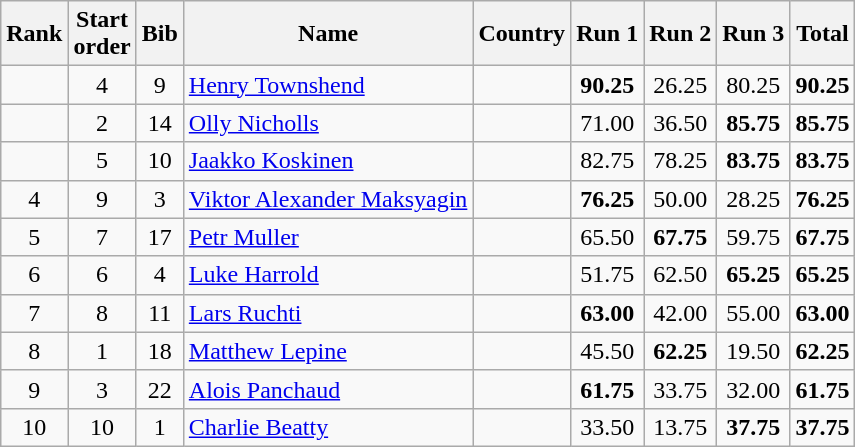<table class="wikitable sortable" style="text-align:center">
<tr>
<th>Rank</th>
<th>Start<br>order</th>
<th>Bib</th>
<th>Name</th>
<th>Country</th>
<th>Run 1</th>
<th>Run 2</th>
<th>Run 3</th>
<th>Total</th>
</tr>
<tr>
<td></td>
<td>4</td>
<td>9</td>
<td align=left><a href='#'>Henry Townshend</a></td>
<td align=left></td>
<td><strong>90.25</strong></td>
<td>26.25</td>
<td>80.25</td>
<td><strong>90.25</strong></td>
</tr>
<tr>
<td></td>
<td>2</td>
<td>14</td>
<td align=left><a href='#'>Olly Nicholls</a></td>
<td align=left></td>
<td>71.00</td>
<td>36.50</td>
<td><strong>85.75</strong></td>
<td><strong>85.75</strong></td>
</tr>
<tr>
<td></td>
<td>5</td>
<td>10</td>
<td align=left><a href='#'>Jaakko Koskinen</a></td>
<td align=left></td>
<td>82.75</td>
<td>78.25</td>
<td><strong>83.75</strong></td>
<td><strong>83.75</strong></td>
</tr>
<tr>
<td>4</td>
<td>9</td>
<td>3</td>
<td align=left><a href='#'>Viktor Alexander Maksyagin</a></td>
<td align=left></td>
<td><strong>76.25</strong></td>
<td>50.00</td>
<td>28.25</td>
<td><strong>76.25</strong></td>
</tr>
<tr>
<td>5</td>
<td>7</td>
<td>17</td>
<td align=left><a href='#'>Petr Muller</a></td>
<td align=left></td>
<td>65.50</td>
<td><strong>67.75</strong></td>
<td>59.75</td>
<td><strong>67.75</strong></td>
</tr>
<tr>
<td>6</td>
<td>6</td>
<td>4</td>
<td align=left><a href='#'>Luke Harrold</a></td>
<td align=left></td>
<td>51.75</td>
<td>62.50</td>
<td><strong>65.25</strong></td>
<td><strong>65.25</strong></td>
</tr>
<tr>
<td>7</td>
<td>8</td>
<td>11</td>
<td align=left><a href='#'>Lars Ruchti</a></td>
<td align=left></td>
<td><strong>63.00</strong></td>
<td>42.00</td>
<td>55.00</td>
<td><strong>63.00</strong></td>
</tr>
<tr>
<td>8</td>
<td>1</td>
<td>18</td>
<td align=left><a href='#'>Matthew Lepine</a></td>
<td align=left></td>
<td>45.50</td>
<td><strong>62.25</strong></td>
<td>19.50</td>
<td><strong>62.25</strong></td>
</tr>
<tr>
<td>9</td>
<td>3</td>
<td>22</td>
<td align=left><a href='#'>Alois Panchaud</a></td>
<td align=left></td>
<td><strong>61.75</strong></td>
<td>33.75</td>
<td>32.00</td>
<td><strong>61.75</strong></td>
</tr>
<tr>
<td>10</td>
<td>10</td>
<td>1</td>
<td align=left><a href='#'>Charlie Beatty</a></td>
<td align=left></td>
<td>33.50</td>
<td>13.75</td>
<td><strong>37.75</strong></td>
<td><strong>37.75</strong></td>
</tr>
</table>
